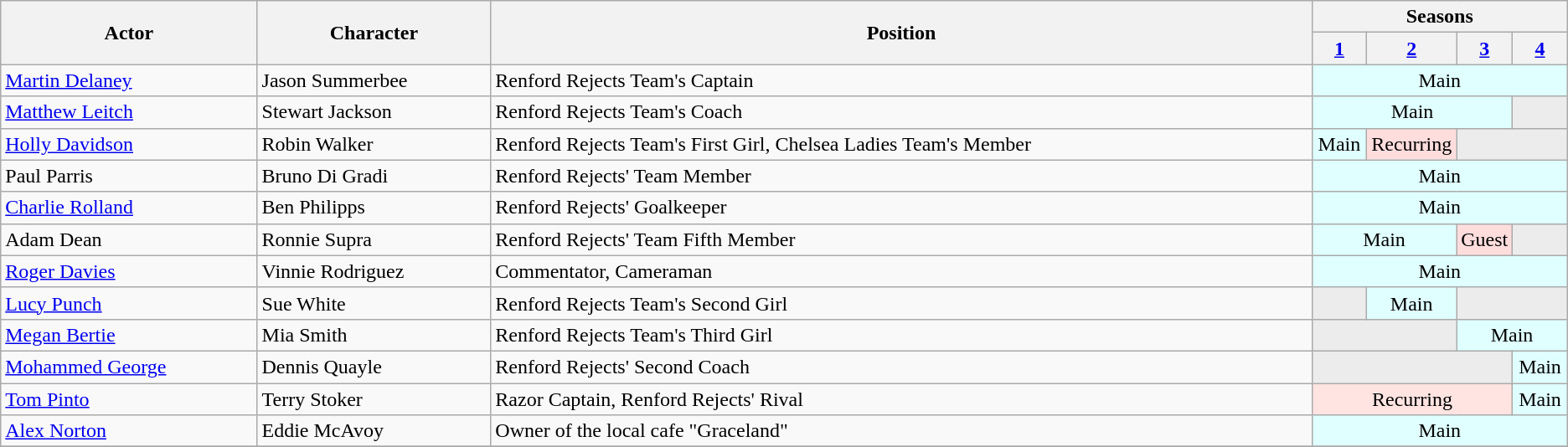<table class="wikitable">
<tr>
<th rowspan="2">Actor</th>
<th rowspan="2">Character</th>
<th rowspan="2">Position</th>
<th colspan="4">Seasons</th>
</tr>
<tr>
<th class="unsortable" style="width:3.5%;"><a href='#'>1</a></th>
<th class="unsortable" style="width:3.5%;"><a href='#'>2</a></th>
<th class="unsortable" style="width:3.5%;"><a href='#'>3</a></th>
<th class="unsortable" style="width:3.5%;"><a href='#'>4</a></th>
</tr>
<tr>
<td><a href='#'>Martin Delaney</a></td>
<td>Jason Summerbee</td>
<td>Renford Rejects Team's Captain</td>
<td colspan="4" style="background:#e0ffff; text-align:center;">Main</td>
</tr>
<tr>
<td><a href='#'>Matthew Leitch</a></td>
<td>Stewart Jackson</td>
<td>Renford Rejects Team's Coach</td>
<td colspan="3" style="background:#e0ffff; text-align:center;">Main</td>
<td colspan="1" style="background:#ececec; color:gray; vertical-align:middle; text-align:center;" class="table-na"></td>
</tr>
<tr>
<td><a href='#'>Holly Davidson</a></td>
<td>Robin Walker</td>
<td>Renford Rejects Team's First Girl, Chelsea Ladies Team's Member</td>
<td style="background:#e0ffff; text-align:center;">Main</td>
<td style="background:#fdd; text-align:center;">Recurring</td>
<td colspan="2,3,4" style="background:#ececec; color:gray; vertical-align:middle; text-align:center;" class="table-na"></td>
</tr>
<tr>
<td>Paul Parris</td>
<td>Bruno Di Gradi</td>
<td>Renford Rejects' Team Member</td>
<td colspan="4" style="background:#e0ffff; text-align:center;">Main</td>
</tr>
<tr>
<td><a href='#'>Charlie Rolland</a></td>
<td>Ben Philipps</td>
<td>Renford Rejects' Goalkeeper</td>
<td colspan="4" style="background:#e0ffff; text-align:center;">Main</td>
</tr>
<tr>
<td>Adam Dean</td>
<td>Ronnie Supra</td>
<td>Renford Rejects' Team Fifth Member</td>
<td colspan="2" style="background:#e0ffff; text-align:center;">Main</td>
<td style="background:#fdd; text-align:center;">Guest</td>
<td colspan="1" style="background:#ececec; color:gray; vertical-align:middle; text-align:center;" class="table-na"></td>
</tr>
<tr>
<td><a href='#'>Roger Davies</a></td>
<td>Vinnie Rodriguez</td>
<td>Commentator, Cameraman</td>
<td colspan="4" style="background:#e0ffff; text-align:center;">Main</td>
</tr>
<tr>
<td><a href='#'>Lucy Punch</a></td>
<td>Sue White</td>
<td>Renford Rejects Team's Second Girl</td>
<td colspan="1" style="background:#ececec; color:gray; vertical-align:middle; text-align:center;" class="table-na"></td>
<td colspan="1" style="background:#e0ffff; text-align:center;">Main</td>
<td colspan="2" style="background:#ececec; color:gray; vertical-align:middle; text-align:center;" class="table-na"></td>
</tr>
<tr>
<td><a href='#'>Megan Bertie</a></td>
<td>Mia Smith</td>
<td>Renford Rejects Team's Third Girl</td>
<td colspan="2" style="background:#ececec; color:gray; vertical-align:middle; text-align:center;" class="table-na"></td>
<td colspan="2" style="background:#e0ffff; text-align:center;">Main</td>
</tr>
<tr>
<td><a href='#'>Mohammed George</a></td>
<td>Dennis Quayle</td>
<td>Renford Rejects' Second Coach</td>
<td colspan="3" style="background:#ececec; color:gray; vertical-align:middle; text-align:center;" class="table-na"></td>
<td colspan="1" style="background:#e0ffff; text-align:center;">Main</td>
</tr>
<tr>
<td><a href='#'>Tom Pinto</a></td>
<td>Terry Stoker</td>
<td>Razor Captain, Renford Rejects' Rival</td>
<td colspan="3" style="background:#ffe4e1; text-align:center;">Recurring</td>
<td colspan="1" style="background:#e0ffff; text-align:center;">Main</td>
</tr>
<tr>
<td><a href='#'>Alex Norton</a></td>
<td>Eddie McAvoy</td>
<td>Owner of the local cafe "Graceland"</td>
<td colspan="4" style="background:#e0ffff; text-align:center;">Main</td>
</tr>
<tr>
</tr>
</table>
